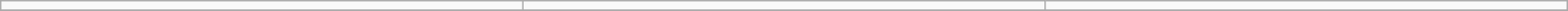<table class="wikitable" style="width: 90%;text-align: center;">
<tr align="center">
<td></td>
<td></td>
<td></td>
</tr>
<tr>
</tr>
</table>
